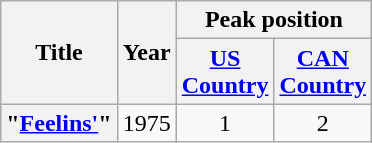<table class="wikitable plainrowheaders" style="text-align:center;">
<tr>
<th scope="col" rowspan = "2">Title</th>
<th scope="col" rowspan = "2">Year</th>
<th scope="col" colspan="2">Peak position</th>
</tr>
<tr>
<th><a href='#'>US<br>Country</a><br></th>
<th><a href='#'>CAN<br>Country</a></th>
</tr>
<tr>
<th scope = "row">"<a href='#'>Feelins'</a>"</th>
<td>1975</td>
<td>1</td>
<td>2</td>
</tr>
</table>
